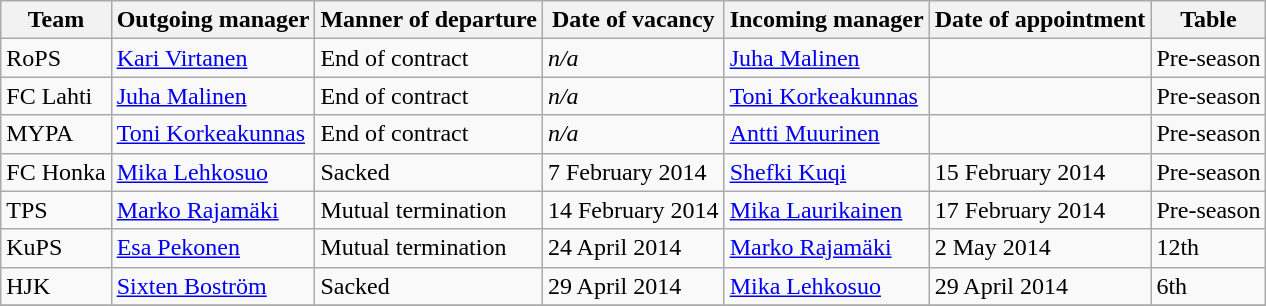<table class="wikitable">
<tr>
<th>Team</th>
<th>Outgoing manager</th>
<th>Manner of departure</th>
<th>Date of vacancy</th>
<th>Incoming manager</th>
<th>Date of appointment</th>
<th>Table</th>
</tr>
<tr>
<td>RoPS</td>
<td> <a href='#'>Kari Virtanen</a></td>
<td>End of contract</td>
<td><em>n/a</em></td>
<td> <a href='#'>Juha Malinen</a></td>
<td></td>
<td>Pre-season</td>
</tr>
<tr>
<td>FC Lahti</td>
<td> <a href='#'>Juha Malinen</a></td>
<td>End of contract</td>
<td><em>n/a</em></td>
<td> <a href='#'>Toni Korkeakunnas</a></td>
<td></td>
<td>Pre-season</td>
</tr>
<tr>
<td>MYPA</td>
<td> <a href='#'>Toni Korkeakunnas</a></td>
<td>End of contract</td>
<td><em>n/a</em></td>
<td> <a href='#'>Antti Muurinen</a></td>
<td></td>
<td>Pre-season</td>
</tr>
<tr>
<td>FC Honka</td>
<td> <a href='#'>Mika Lehkosuo</a></td>
<td>Sacked</td>
<td>7 February 2014</td>
<td> <a href='#'>Shefki Kuqi</a></td>
<td>15 February 2014</td>
<td>Pre-season</td>
</tr>
<tr>
<td>TPS</td>
<td> <a href='#'>Marko Rajamäki</a></td>
<td>Mutual termination</td>
<td>14 February 2014</td>
<td> <a href='#'>Mika Laurikainen</a></td>
<td>17 February 2014</td>
<td>Pre-season</td>
</tr>
<tr>
<td>KuPS</td>
<td> <a href='#'>Esa Pekonen</a></td>
<td>Mutual termination</td>
<td>24 April 2014</td>
<td> <a href='#'>Marko Rajamäki</a></td>
<td>2 May 2014</td>
<td>12th</td>
</tr>
<tr>
<td>HJK</td>
<td> <a href='#'>Sixten Boström</a></td>
<td>Sacked</td>
<td>29 April 2014</td>
<td> <a href='#'>Mika Lehkosuo</a></td>
<td>29 April 2014</td>
<td>6th</td>
</tr>
<tr>
</tr>
</table>
